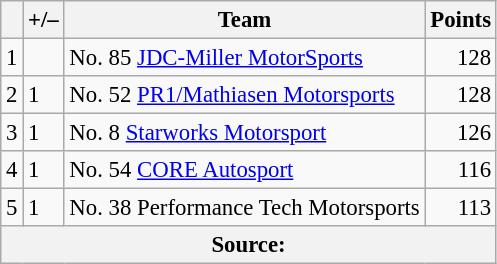<table class="wikitable" style="font-size: 95%;">
<tr>
<th scope="col"></th>
<th scope="col">+/–</th>
<th scope="col">Team</th>
<th scope="col">Points</th>
</tr>
<tr>
<td align=center>1</td>
<td align="left"></td>
<td> No. 85 <a href='#'>JDC-Miller MotorSports</a></td>
<td align=right>128</td>
</tr>
<tr>
<td align=center>2</td>
<td align="left"> 1</td>
<td> No. 52 <a href='#'>PR1/Mathiasen Motorsports</a></td>
<td align=right>128</td>
</tr>
<tr>
<td align=center>3</td>
<td align="left"> 1</td>
<td> No. 8 <a href='#'>Starworks Motorsport</a></td>
<td align=right>126</td>
</tr>
<tr>
<td align=center>4</td>
<td align="left"> 1</td>
<td> No. 54 <a href='#'>CORE Autosport</a></td>
<td align=right>116</td>
</tr>
<tr>
<td align=center>5</td>
<td align="left"> 1</td>
<td> No. 38 Performance Tech Motorsports</td>
<td align=right>113</td>
</tr>
<tr>
<th colspan=5>Source:</th>
</tr>
</table>
